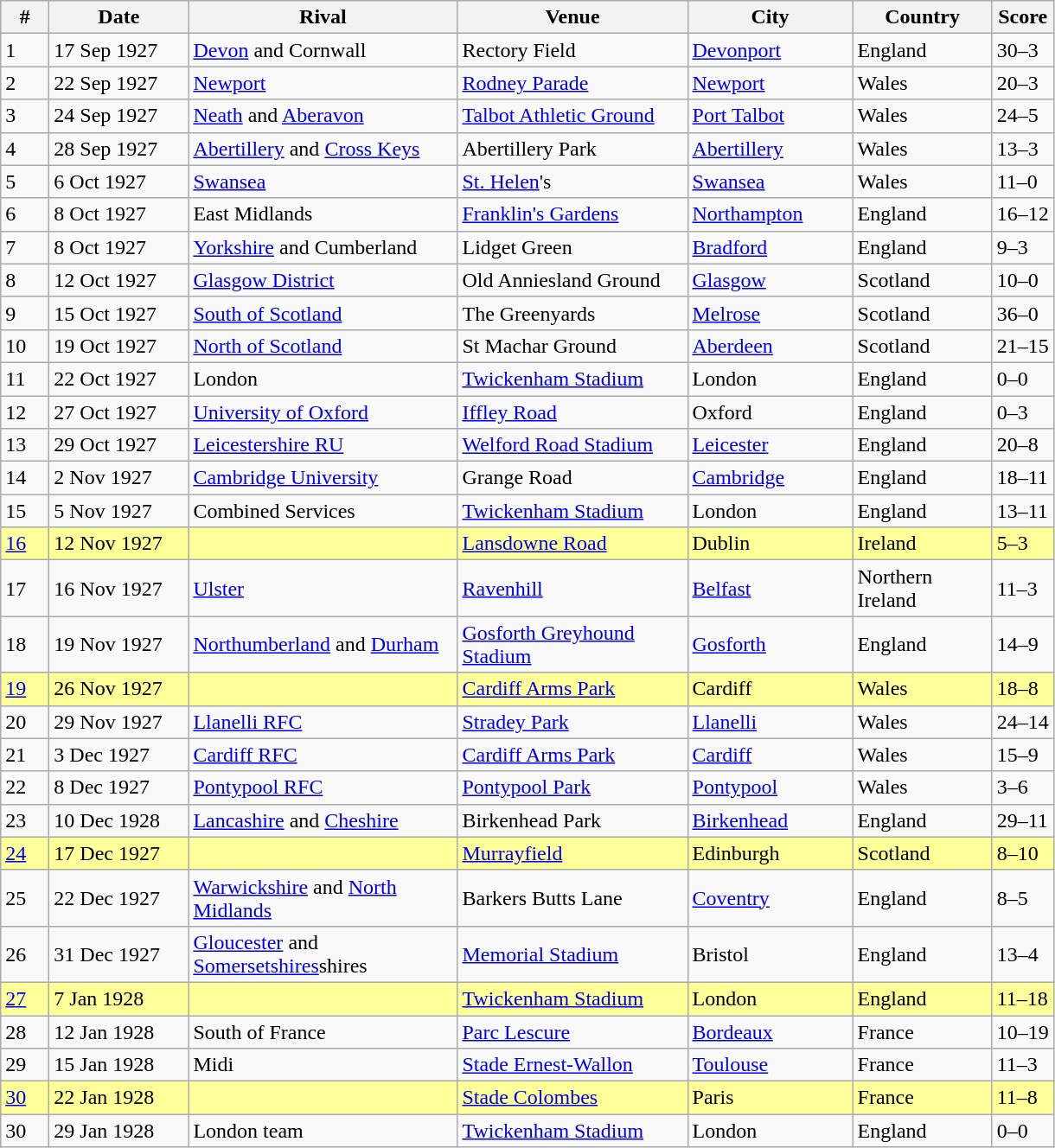<table class="wikitable sortable">
<tr>
<th width=30px>#</th>
<th width=100px>Date</th>
<th width=200px>Rival</th>
<th width=170px>Venue</th>
<th width=120px>City</th>
<th width=100px>Country</th>
<th width=40px>Score</th>
</tr>
<tr>
<td>1</td>
<td>17 Sep 1927</td>
<td><a href='#'>Devon</a> and Cornwall</td>
<td>Rectory Field</td>
<td><a href='#'>Devonport</a></td>
<td>England</td>
<td>30–3</td>
</tr>
<tr>
<td>2</td>
<td>22 Sep 1927</td>
<td><a href='#'>Newport</a></td>
<td><a href='#'>Rodney Parade</a></td>
<td><a href='#'>Newport</a></td>
<td>Wales</td>
<td>20–3</td>
</tr>
<tr>
<td>3</td>
<td>24 Sep 1927</td>
<td><a href='#'>Neath</a> and <a href='#'>Aberavon</a></td>
<td><a href='#'>Talbot Athletic Ground</a></td>
<td><a href='#'>Port Talbot</a></td>
<td>Wales</td>
<td>24–5</td>
</tr>
<tr>
<td>4</td>
<td>28 Sep 1927</td>
<td><a href='#'>Abertillery</a> and <a href='#'>Cross Keys</a></td>
<td>Abertillery Park</td>
<td><a href='#'>Abertillery</a></td>
<td>Wales</td>
<td>13–3</td>
</tr>
<tr>
<td>5</td>
<td>6 Oct 1927</td>
<td><a href='#'>Swansea</a></td>
<td><a href='#'>St. Helen</a>'s</td>
<td><a href='#'>Swansea</a></td>
<td>Wales</td>
<td>11–0</td>
</tr>
<tr>
<td>6</td>
<td>8 Oct 1927</td>
<td>East Midlands</td>
<td><a href='#'>Franklin's Gardens</a></td>
<td><a href='#'>Northampton</a></td>
<td>England</td>
<td>16–12</td>
</tr>
<tr>
<td>7</td>
<td>8 Oct 1927</td>
<td><a href='#'>Yorkshire</a> and Cumberland</td>
<td>Lidget Green</td>
<td><a href='#'>Bradford</a></td>
<td>England</td>
<td>9–3</td>
</tr>
<tr>
<td>8</td>
<td>12 Oct 1927</td>
<td><a href='#'>Glasgow District</a></td>
<td>Old Anniesland Ground</td>
<td><a href='#'>Glasgow</a></td>
<td>Scotland</td>
<td>10–0</td>
</tr>
<tr>
<td>9</td>
<td>15 Oct 1927</td>
<td><a href='#'>South of Scotland</a></td>
<td>The Greenyards</td>
<td><a href='#'>Melrose</a></td>
<td>Scotland</td>
<td>36–0</td>
</tr>
<tr>
<td>10</td>
<td>19 Oct 1927</td>
<td><a href='#'>North of Scotland</a></td>
<td>St Machar Ground</td>
<td><a href='#'>Aberdeen</a></td>
<td>Scotland</td>
<td>21–15</td>
</tr>
<tr>
<td>11</td>
<td>22 Oct 1927</td>
<td>London</td>
<td><a href='#'>Twickenham Stadium</a></td>
<td>London</td>
<td>England</td>
<td>0–0</td>
</tr>
<tr>
<td>12</td>
<td>27 Oct 1927</td>
<td><a href='#'>University of Oxford</a></td>
<td><a href='#'>Iffley Road</a></td>
<td>Oxford</td>
<td>England</td>
<td>0–3</td>
</tr>
<tr>
<td>13</td>
<td>29 Oct 1927</td>
<td><a href='#'>Leicestershire RU</a></td>
<td><a href='#'>Welford Road Stadium</a></td>
<td><a href='#'>Leicester</a></td>
<td>England</td>
<td>20–8</td>
</tr>
<tr>
<td>14</td>
<td>2 Nov 1927</td>
<td><a href='#'>Cambridge University</a></td>
<td>Grange Road</td>
<td><a href='#'>Cambridge</a></td>
<td>England</td>
<td>18–11</td>
</tr>
<tr>
<td>15</td>
<td>5 Nov 1927</td>
<td>Combined Services</td>
<td><a href='#'>Twickenham Stadium</a></td>
<td>London</td>
<td>England</td>
<td>13–11</td>
</tr>
<tr bgcolor=#ffff99>
<td><a href='#'>16</a></td>
<td>12 Nov 1927</td>
<td></td>
<td><a href='#'>Lansdowne Road</a></td>
<td>Dublin</td>
<td>Ireland</td>
<td>5–3</td>
</tr>
<tr>
<td>17</td>
<td>16 Nov 1927</td>
<td><a href='#'>Ulster</a></td>
<td><a href='#'>Ravenhill</a></td>
<td><a href='#'>Belfast</a></td>
<td>Northern Ireland</td>
<td>11–3</td>
</tr>
<tr>
<td>18</td>
<td>19 Nov 1927</td>
<td><a href='#'>Northumberland</a> and <a href='#'>Durham</a></td>
<td><a href='#'>Gosforth Greyhound Stadium</a></td>
<td><a href='#'>Gosforth</a></td>
<td>England</td>
<td>14–9</td>
</tr>
<tr bgcolor=#ffff99>
<td><a href='#'>19</a></td>
<td>26 Nov 1927</td>
<td></td>
<td><a href='#'>Cardiff Arms Park</a></td>
<td>Cardiff</td>
<td>Wales</td>
<td>18–8</td>
</tr>
<tr>
<td>20</td>
<td>29 Nov 1927</td>
<td><a href='#'>Llanelli RFC</a></td>
<td><a href='#'>Stradey Park</a></td>
<td><a href='#'>Llanelli</a></td>
<td>Wales</td>
<td>24–14</td>
</tr>
<tr>
<td>21</td>
<td>3 Dec 1927</td>
<td><a href='#'>Cardiff RFC</a></td>
<td><a href='#'>Cardiff Arms Park</a></td>
<td><a href='#'>Cardiff</a></td>
<td>Wales</td>
<td>15–9</td>
</tr>
<tr>
<td>22</td>
<td>8 Dec 1927</td>
<td><a href='#'>Pontypool RFC</a></td>
<td><a href='#'>Pontypool Park</a></td>
<td><a href='#'>Pontypool</a></td>
<td>Wales</td>
<td>3–6</td>
</tr>
<tr>
<td>23</td>
<td>10 Dec 1928</td>
<td><a href='#'>Lancashire</a> and <a href='#'>Cheshire</a></td>
<td>Birkenhead Park</td>
<td><a href='#'>Birkenhead</a></td>
<td>England</td>
<td>29–11</td>
</tr>
<tr bgcolor=#ffff99>
<td><a href='#'>24</a></td>
<td>17 Dec 1927</td>
<td></td>
<td><a href='#'>Murrayfield</a></td>
<td>Edinburgh</td>
<td>Scotland</td>
<td>8–10</td>
</tr>
<tr>
<td>25</td>
<td>22 Dec 1927</td>
<td><a href='#'>Warwickshire</a> and <a href='#'>North Midlands</a></td>
<td>Barkers Butts Lane</td>
<td><a href='#'>Coventry</a></td>
<td>England</td>
<td>8–5</td>
</tr>
<tr>
<td>26</td>
<td>31 Dec 1927</td>
<td><a href='#'>Gloucester</a> and <a href='#'>Somersetshires</a>shires</td>
<td><a href='#'>Memorial Stadium</a></td>
<td>Bristol</td>
<td>England</td>
<td>13–4</td>
</tr>
<tr bgcolor=#ffff99>
<td><a href='#'>27</a></td>
<td>7 Jan 1928</td>
<td></td>
<td><a href='#'>Twickenham Stadium</a></td>
<td>London</td>
<td>England</td>
<td>11–18</td>
</tr>
<tr>
<td>28</td>
<td>12 Jan 1928</td>
<td>South of France</td>
<td><a href='#'>Parc Lescure</a></td>
<td><a href='#'>Bordeaux</a></td>
<td>France</td>
<td>10–19</td>
</tr>
<tr>
<td>29</td>
<td>15 Jan 1928</td>
<td>Midi</td>
<td><a href='#'>Stade Ernest-Wallon</a></td>
<td><a href='#'>Toulouse</a></td>
<td>France</td>
<td>11–3</td>
</tr>
<tr bgcolor=#ffff99>
<td><a href='#'>30</a></td>
<td>22 Jan 1928</td>
<td></td>
<td><a href='#'>Stade Colombes</a></td>
<td>Paris</td>
<td>France</td>
<td>11–8</td>
</tr>
<tr>
<td>30</td>
<td>29 Jan 1928</td>
<td>London team</td>
<td><a href='#'>Twickenham Stadium</a></td>
<td>London</td>
<td>England</td>
<td>0–0</td>
</tr>
</table>
